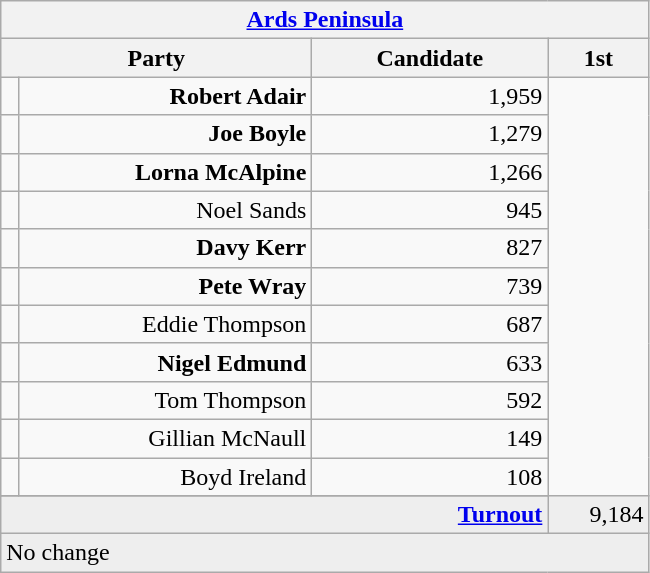<table class="wikitable">
<tr>
<th colspan="4" align="center"><a href='#'>Ards Peninsula</a></th>
</tr>
<tr>
<th colspan="2" align="center" width=200>Party</th>
<th width=150>Candidate</th>
<th width=60>1st </th>
</tr>
<tr>
<td></td>
<td align="right"><strong>Robert Adair</strong></td>
<td align="right">1,959</td>
</tr>
<tr>
<td></td>
<td align="right"><strong>Joe Boyle</strong></td>
<td align="right">1,279</td>
</tr>
<tr>
<td></td>
<td align="right"><strong>Lorna McAlpine</strong></td>
<td align="right">1,266</td>
</tr>
<tr>
<td></td>
<td align="right">Noel Sands</td>
<td align="right">945</td>
</tr>
<tr>
<td></td>
<td align="right"><strong>Davy Kerr</strong></td>
<td align="right">827</td>
</tr>
<tr>
<td></td>
<td align="right"><strong>Pete Wray</strong></td>
<td align="right">739</td>
</tr>
<tr>
<td></td>
<td align="right">Eddie Thompson</td>
<td align="right">687</td>
</tr>
<tr>
<td></td>
<td align="right"><strong>Nigel Edmund</strong></td>
<td align="right">633</td>
</tr>
<tr>
<td></td>
<td align="right">Tom Thompson</td>
<td align="right">592</td>
</tr>
<tr>
<td></td>
<td align="right">Gillian McNaull</td>
<td align="right">149</td>
</tr>
<tr>
<td></td>
<td align="right">Boyd Ireland</td>
<td align="right">108</td>
</tr>
<tr>
</tr>
<tr bgcolor="EEEEEE">
<td colspan=3 align="right"><strong><a href='#'>Turnout</a></strong></td>
<td align="right">9,184</td>
</tr>
<tr bgcolor="EEEEEE">
<td colspan=4 bgcolor="EEEEEE">No change</td>
</tr>
</table>
